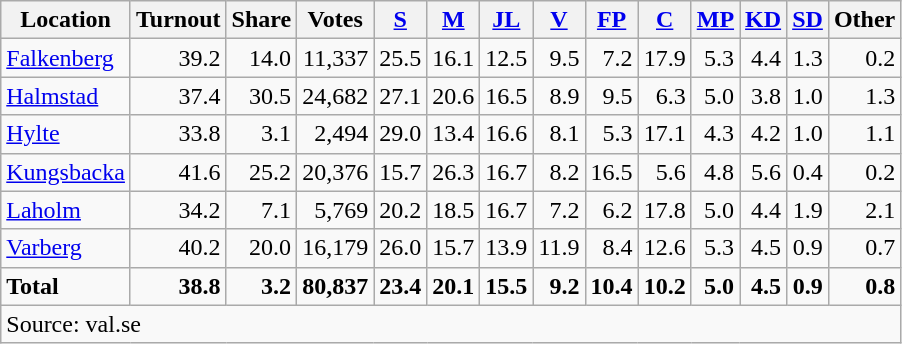<table class="wikitable sortable" style=text-align:right>
<tr>
<th>Location</th>
<th>Turnout</th>
<th>Share</th>
<th>Votes</th>
<th><a href='#'>S</a></th>
<th><a href='#'>M</a></th>
<th><a href='#'>JL</a></th>
<th><a href='#'>V</a></th>
<th><a href='#'>FP</a></th>
<th><a href='#'>C</a></th>
<th><a href='#'>MP</a></th>
<th><a href='#'>KD</a></th>
<th><a href='#'>SD</a></th>
<th>Other</th>
</tr>
<tr>
<td align=left><a href='#'>Falkenberg</a></td>
<td>39.2</td>
<td>14.0</td>
<td>11,337</td>
<td>25.5</td>
<td>16.1</td>
<td>12.5</td>
<td>9.5</td>
<td>7.2</td>
<td>17.9</td>
<td>5.3</td>
<td>4.4</td>
<td>1.3</td>
<td>0.2</td>
</tr>
<tr>
<td align=left><a href='#'>Halmstad</a></td>
<td>37.4</td>
<td>30.5</td>
<td>24,682</td>
<td>27.1</td>
<td>20.6</td>
<td>16.5</td>
<td>8.9</td>
<td>9.5</td>
<td>6.3</td>
<td>5.0</td>
<td>3.8</td>
<td>1.0</td>
<td>1.3</td>
</tr>
<tr>
<td align=left><a href='#'>Hylte</a></td>
<td>33.8</td>
<td>3.1</td>
<td>2,494</td>
<td>29.0</td>
<td>13.4</td>
<td>16.6</td>
<td>8.1</td>
<td>5.3</td>
<td>17.1</td>
<td>4.3</td>
<td>4.2</td>
<td>1.0</td>
<td>1.1</td>
</tr>
<tr>
<td align=left><a href='#'>Kungsbacka</a></td>
<td>41.6</td>
<td>25.2</td>
<td>20,376</td>
<td>15.7</td>
<td>26.3</td>
<td>16.7</td>
<td>8.2</td>
<td>16.5</td>
<td>5.6</td>
<td>4.8</td>
<td>5.6</td>
<td>0.4</td>
<td>0.2</td>
</tr>
<tr>
<td align=left><a href='#'>Laholm</a></td>
<td>34.2</td>
<td>7.1</td>
<td>5,769</td>
<td>20.2</td>
<td>18.5</td>
<td>16.7</td>
<td>7.2</td>
<td>6.2</td>
<td>17.8</td>
<td>5.0</td>
<td>4.4</td>
<td>1.9</td>
<td>2.1</td>
</tr>
<tr>
<td align=left><a href='#'>Varberg</a></td>
<td>40.2</td>
<td>20.0</td>
<td>16,179</td>
<td>26.0</td>
<td>15.7</td>
<td>13.9</td>
<td>11.9</td>
<td>8.4</td>
<td>12.6</td>
<td>5.3</td>
<td>4.5</td>
<td>0.9</td>
<td>0.7</td>
</tr>
<tr>
<td align=left><strong>Total</strong></td>
<td><strong>38.8</strong></td>
<td><strong>3.2</strong></td>
<td><strong>80,837</strong></td>
<td><strong>23.4</strong></td>
<td><strong>20.1</strong></td>
<td><strong>15.5</strong></td>
<td><strong>9.2</strong></td>
<td><strong>10.4</strong></td>
<td><strong>10.2</strong></td>
<td><strong>5.0</strong></td>
<td><strong>4.5</strong></td>
<td><strong>0.9</strong></td>
<td><strong>0.8</strong></td>
</tr>
<tr>
<td align=left colspan=14>Source: val.se </td>
</tr>
</table>
